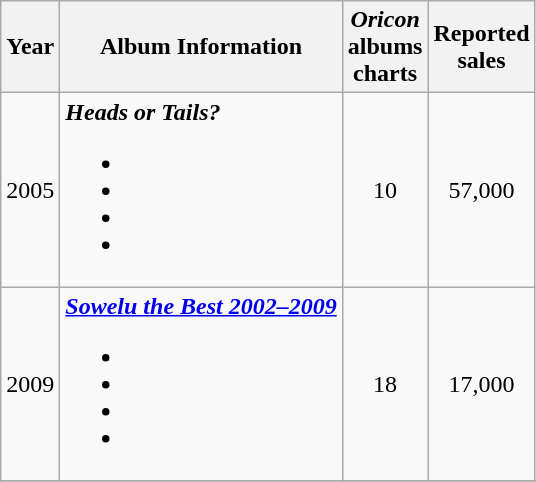<table class="wikitable">
<tr>
<th rowspan="1">Year</th>
<th rowspan="1">Album Information</th>
<th colspan="1"><em>Oricon</em><br>albums<br>charts<br></th>
<th colspan="1">Reported<br>sales<br></th>
</tr>
<tr>
<td align="center">2005</td>
<td><strong><em>Heads or Tails?</em></strong><br><ul><li></li><li></li><li></li><li></li></ul></td>
<td align="center">10</td>
<td align="center">57,000</td>
</tr>
<tr>
<td align="center">2009</td>
<td><strong><em><a href='#'>Sowelu the Best 2002–2009</a></em></strong><br><ul><li></li><li></li><li></li><li></li></ul></td>
<td align="center">18</td>
<td align="center">17,000</td>
</tr>
<tr>
</tr>
</table>
